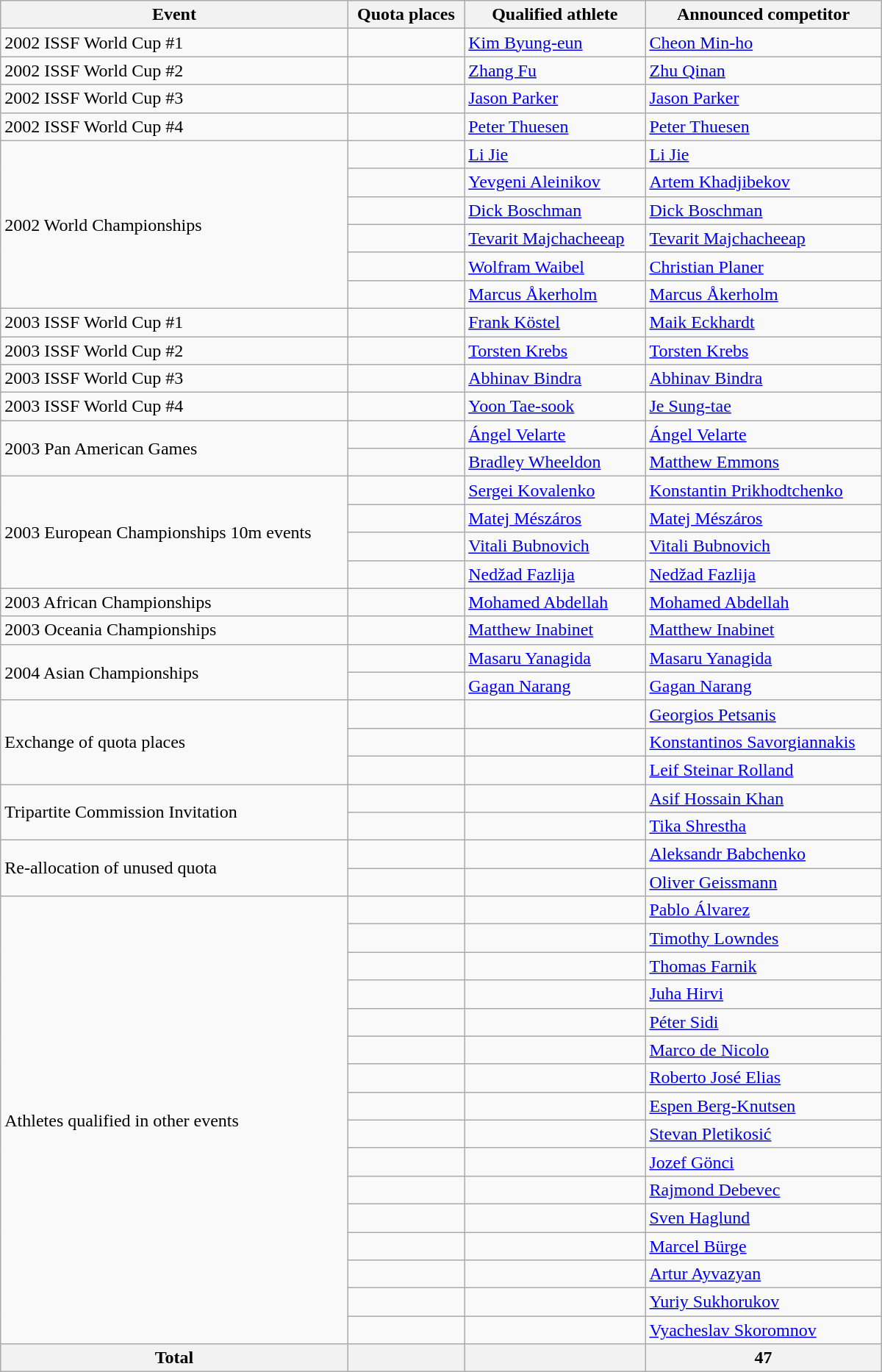<table class=wikitable style="text-align:left" width=800>
<tr>
<th>Event</th>
<th>Quota places</th>
<th>Qualified athlete</th>
<th>Announced competitor</th>
</tr>
<tr>
<td>2002 ISSF World Cup #1</td>
<td></td>
<td><a href='#'>Kim Byung-eun</a></td>
<td><a href='#'>Cheon Min-ho</a></td>
</tr>
<tr>
<td>2002 ISSF World Cup #2</td>
<td></td>
<td><a href='#'>Zhang Fu</a></td>
<td><a href='#'>Zhu Qinan</a></td>
</tr>
<tr>
<td>2002 ISSF World Cup #3</td>
<td></td>
<td><a href='#'>Jason Parker</a></td>
<td><a href='#'>Jason Parker</a></td>
</tr>
<tr>
<td>2002 ISSF World Cup #4</td>
<td></td>
<td><a href='#'>Peter Thuesen</a></td>
<td><a href='#'>Peter Thuesen</a></td>
</tr>
<tr>
<td rowspan=6>2002 World Championships</td>
<td></td>
<td><a href='#'>Li Jie</a></td>
<td><a href='#'>Li Jie</a></td>
</tr>
<tr>
<td></td>
<td><a href='#'>Yevgeni Aleinikov</a></td>
<td><a href='#'>Artem Khadjibekov</a></td>
</tr>
<tr>
<td></td>
<td><a href='#'>Dick Boschman</a></td>
<td><a href='#'>Dick Boschman</a></td>
</tr>
<tr>
<td></td>
<td><a href='#'>Tevarit Majchacheeap</a></td>
<td><a href='#'>Tevarit Majchacheeap</a></td>
</tr>
<tr>
<td></td>
<td><a href='#'>Wolfram Waibel</a></td>
<td><a href='#'>Christian Planer</a></td>
</tr>
<tr>
<td></td>
<td><a href='#'>Marcus Åkerholm</a></td>
<td><a href='#'>Marcus Åkerholm</a></td>
</tr>
<tr>
<td>2003 ISSF World Cup #1</td>
<td></td>
<td><a href='#'>Frank Köstel</a></td>
<td><a href='#'>Maik Eckhardt</a></td>
</tr>
<tr>
<td>2003 ISSF World Cup #2</td>
<td></td>
<td><a href='#'>Torsten Krebs</a></td>
<td><a href='#'>Torsten Krebs</a></td>
</tr>
<tr>
<td>2003 ISSF World Cup #3</td>
<td></td>
<td><a href='#'>Abhinav Bindra</a></td>
<td><a href='#'>Abhinav Bindra</a></td>
</tr>
<tr>
<td>2003 ISSF World Cup #4</td>
<td></td>
<td><a href='#'>Yoon Tae-sook</a></td>
<td><a href='#'>Je Sung-tae</a></td>
</tr>
<tr>
<td rowspan=2>2003 Pan American Games</td>
<td></td>
<td><a href='#'>Ángel Velarte</a></td>
<td><a href='#'>Ángel Velarte</a></td>
</tr>
<tr>
<td></td>
<td><a href='#'>Bradley Wheeldon</a></td>
<td><a href='#'>Matthew Emmons</a></td>
</tr>
<tr>
<td rowspan=4>2003 European Championships 10m events</td>
<td></td>
<td><a href='#'>Sergei Kovalenko</a></td>
<td><a href='#'>Konstantin Prikhodtchenko</a></td>
</tr>
<tr>
<td></td>
<td><a href='#'>Matej Mészáros</a></td>
<td><a href='#'>Matej Mészáros</a></td>
</tr>
<tr>
<td></td>
<td><a href='#'>Vitali Bubnovich</a></td>
<td><a href='#'>Vitali Bubnovich</a></td>
</tr>
<tr>
<td></td>
<td><a href='#'>Nedžad Fazlija</a></td>
<td><a href='#'>Nedžad Fazlija</a></td>
</tr>
<tr>
<td>2003 African Championships</td>
<td></td>
<td><a href='#'>Mohamed Abdellah</a></td>
<td><a href='#'>Mohamed Abdellah</a></td>
</tr>
<tr>
<td>2003 Oceania Championships</td>
<td></td>
<td><a href='#'>Matthew Inabinet</a></td>
<td><a href='#'>Matthew Inabinet</a></td>
</tr>
<tr>
<td rowspan=2>2004 Asian Championships</td>
<td></td>
<td><a href='#'>Masaru Yanagida</a></td>
<td><a href='#'>Masaru Yanagida</a></td>
</tr>
<tr>
<td></td>
<td><a href='#'>Gagan Narang</a></td>
<td><a href='#'>Gagan Narang</a></td>
</tr>
<tr>
<td rowspan=3>Exchange of quota places</td>
<td></td>
<td></td>
<td><a href='#'>Georgios Petsanis</a></td>
</tr>
<tr>
<td></td>
<td></td>
<td><a href='#'>Konstantinos Savorgiannakis</a></td>
</tr>
<tr>
<td></td>
<td></td>
<td><a href='#'>Leif Steinar Rolland</a></td>
</tr>
<tr>
<td rowspan=2>Tripartite Commission Invitation</td>
<td></td>
<td></td>
<td><a href='#'>Asif Hossain Khan</a></td>
</tr>
<tr>
<td></td>
<td></td>
<td><a href='#'>Tika Shrestha</a></td>
</tr>
<tr>
<td rowspan=2>Re-allocation of unused quota</td>
<td></td>
<td></td>
<td><a href='#'>Aleksandr Babchenko</a></td>
</tr>
<tr>
<td></td>
<td></td>
<td><a href='#'>Oliver Geissmann</a></td>
</tr>
<tr>
<td rowspan=16>Athletes qualified in other events</td>
<td></td>
<td></td>
<td><a href='#'>Pablo Álvarez</a></td>
</tr>
<tr>
<td></td>
<td></td>
<td><a href='#'>Timothy Lowndes</a></td>
</tr>
<tr>
<td></td>
<td></td>
<td><a href='#'>Thomas Farnik</a></td>
</tr>
<tr>
<td></td>
<td></td>
<td><a href='#'>Juha Hirvi</a></td>
</tr>
<tr>
<td></td>
<td></td>
<td><a href='#'>Péter Sidi</a></td>
</tr>
<tr>
<td></td>
<td></td>
<td><a href='#'>Marco de Nicolo</a></td>
</tr>
<tr>
<td></td>
<td></td>
<td><a href='#'>Roberto José Elias</a></td>
</tr>
<tr>
<td></td>
<td></td>
<td><a href='#'>Espen Berg-Knutsen</a></td>
</tr>
<tr>
<td></td>
<td></td>
<td><a href='#'>Stevan Pletikosić</a></td>
</tr>
<tr>
<td></td>
<td></td>
<td><a href='#'>Jozef Gönci</a></td>
</tr>
<tr>
<td></td>
<td></td>
<td><a href='#'>Rajmond Debevec</a></td>
</tr>
<tr>
<td></td>
<td></td>
<td><a href='#'>Sven Haglund</a></td>
</tr>
<tr>
<td></td>
<td></td>
<td><a href='#'>Marcel Bürge</a></td>
</tr>
<tr>
<td></td>
<td></td>
<td><a href='#'>Artur Ayvazyan</a></td>
</tr>
<tr>
<td></td>
<td></td>
<td><a href='#'>Yuriy Sukhorukov</a></td>
</tr>
<tr>
<td></td>
<td></td>
<td><a href='#'>Vyacheslav Skoromnov</a></td>
</tr>
<tr>
<th>Total</th>
<th></th>
<th></th>
<th>47</th>
</tr>
</table>
